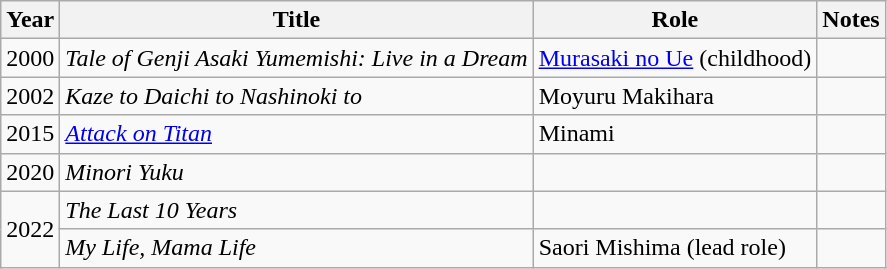<table class="wikitable">
<tr>
<th>Year</th>
<th>Title</th>
<th>Role</th>
<th>Notes</th>
</tr>
<tr>
<td>2000</td>
<td><em>Tale of Genji Asaki Yumemishi: Live in a Dream</em></td>
<td><a href='#'>Murasaki no Ue</a> (childhood)</td>
<td></td>
</tr>
<tr>
<td>2002</td>
<td><em>Kaze to Daichi to Nashinoki to</em></td>
<td>Moyuru Makihara</td>
<td></td>
</tr>
<tr>
<td>2015</td>
<td><em><a href='#'>Attack on Titan</a></em></td>
<td>Minami</td>
<td></td>
</tr>
<tr>
<td>2020</td>
<td><em>Minori Yuku</em></td>
<td></td>
<td></td>
</tr>
<tr>
<td rowspan="2">2022</td>
<td><em>The Last 10 Years</em></td>
<td></td>
<td></td>
</tr>
<tr>
<td><em>My Life, Mama Life</em></td>
<td>Saori Mishima (lead role)</td>
<td></td>
</tr>
</table>
